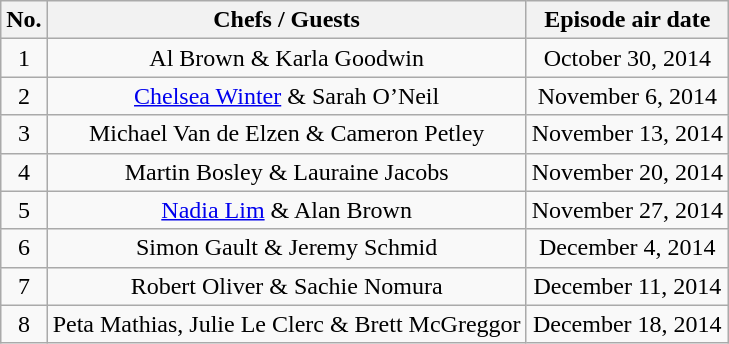<table class="wikitable">
<tr>
<th colspan="1">No.</th>
<th>Chefs / Guests</th>
<th>Episode air date</th>
</tr>
<tr>
<td align="center">1</td>
<td align="center">Al Brown & Karla Goodwin</td>
<td align="center">October 30, 2014</td>
</tr>
<tr>
<td align="center">2</td>
<td align="center"><a href='#'>Chelsea Winter</a> & Sarah O’Neil</td>
<td align="center">November 6, 2014</td>
</tr>
<tr>
<td align="center">3</td>
<td align="center">Michael Van de Elzen & Cameron Petley</td>
<td align="center">November 13, 2014</td>
</tr>
<tr>
<td align="center">4</td>
<td align="center">Martin Bosley & Lauraine Jacobs</td>
<td align="center">November 20, 2014</td>
</tr>
<tr>
<td align="center">5</td>
<td align="center"><a href='#'>Nadia Lim</a> & Alan Brown</td>
<td align="center">November 27, 2014</td>
</tr>
<tr>
<td align="center">6</td>
<td align="center">Simon Gault & Jeremy Schmid</td>
<td align="center">December 4, 2014</td>
</tr>
<tr>
<td align="center">7</td>
<td align="center">Robert Oliver & Sachie Nomura</td>
<td align="center">December 11, 2014</td>
</tr>
<tr>
<td align="center">8</td>
<td align="center">Peta Mathias, Julie Le Clerc & Brett McGreggor</td>
<td align="center">December 18, 2014</td>
</tr>
</table>
